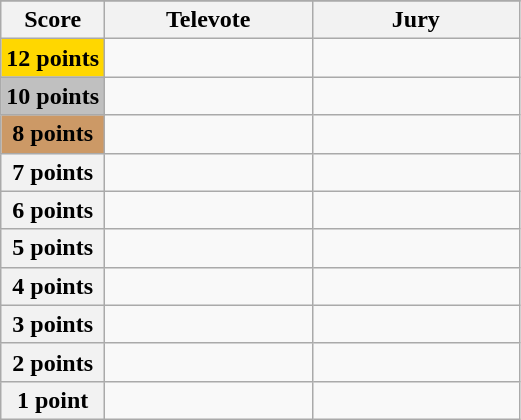<table class="wikitable">
<tr>
</tr>
<tr>
<th scope="col" width="20%">Score</th>
<th scope="col" width="40%">Televote</th>
<th scope="col" width="40%">Jury</th>
</tr>
<tr>
<th scope="row" style="background:gold">12 points</th>
<td></td>
<td></td>
</tr>
<tr>
<th scope="row" style="background:silver">10 points</th>
<td></td>
<td></td>
</tr>
<tr>
<th scope="row" style="background:#CC9966">8 points</th>
<td></td>
<td></td>
</tr>
<tr>
<th scope="row">7 points</th>
<td></td>
<td></td>
</tr>
<tr>
<th scope="row">6 points</th>
<td></td>
<td></td>
</tr>
<tr>
<th scope="row">5 points</th>
<td></td>
<td></td>
</tr>
<tr>
<th scope="row">4 points</th>
<td></td>
<td></td>
</tr>
<tr>
<th scope="row">3 points</th>
<td></td>
<td></td>
</tr>
<tr>
<th scope="row">2 points</th>
<td></td>
<td></td>
</tr>
<tr>
<th scope="row">1 point</th>
<td></td>
<td></td>
</tr>
</table>
